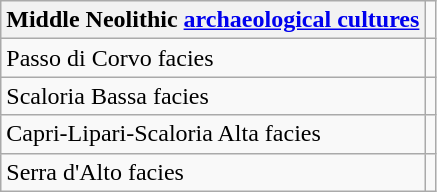<table class="wikitable">
<tr>
<th>Middle Neolithic <a href='#'>archaeological cultures</a></th>
</tr>
<tr>
<td>Passo di Corvo facies</td>
<td></td>
</tr>
<tr>
<td>Scaloria Bassa facies</td>
<td></td>
</tr>
<tr>
<td>Capri-Lipari-Scaloria Alta facies</td>
<td></td>
</tr>
<tr>
<td>Serra d'Alto facies</td>
</tr>
</table>
